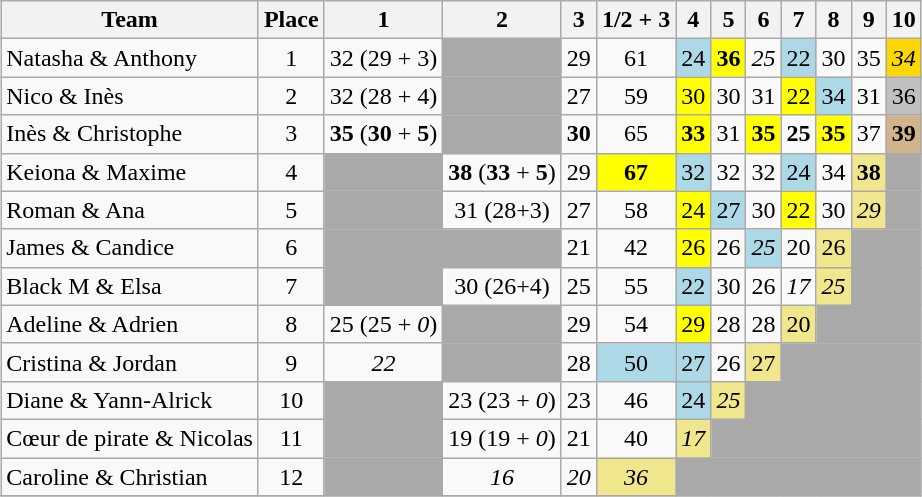<table class="wikitable sortable" style="margin:auto; text-align:center;">
<tr>
<th>Team</th>
<th>Place</th>
<th>1</th>
<th>2</th>
<th>3</th>
<th>1/2 + 3</th>
<th>4</th>
<th>5</th>
<th>6</th>
<th>7</th>
<th>8</th>
<th>9</th>
<th>10</th>
</tr>
<tr>
<td style="text-align:left;">Natasha & Anthony</td>
<td>1</td>
<td>32 (29 + 3)</td>
<td style="background:darkgrey;"></td>
<td>29</td>
<td>61</td>
<td bgcolor="lightblue">24</td>
<td style="background:yellow;"><span><strong>36</strong></span></td>
<td><span><em>25</em></span></td>
<td bgcolor="lightblue">22</td>
<td>30</td>
<td>35</td>
<td bgcolor="gold"><span><em>34</em></span></td>
</tr>
<tr>
<td style="text-align:left;">Nico & Inès</td>
<td>2</td>
<td>32 (28 + 4)</td>
<td style="background:darkgrey;"></td>
<td>27</td>
<td>59</td>
<td style="background:yellow;">30</td>
<td>30</td>
<td>31</td>
<td style="background:yellow;">22</td>
<td bgcolor="lightblue">34</td>
<td>31</td>
<td bgcolor="silver">36</td>
</tr>
<tr>
<td style="text-align:left;">Inès & Christophe</td>
<td>3</td>
<td><span><strong>35</strong></span> (<span><strong>30</strong></span> + <span><strong>5</strong></span>)</td>
<td style="background:darkgrey;"></td>
<td><span><strong>30</strong></span></td>
<td>65</td>
<td style="background:yellow;"><span><strong>33</strong></span></td>
<td>31</td>
<td style="background:yellow;"><span><strong>35</strong></span></td>
<td><span><strong>25</strong></span></td>
<td style="background:yellow;"><span><strong>35</strong></span></td>
<td>37</td>
<td bgcolor="tan"><span><strong>39</strong></span></td>
</tr>
<tr>
<td style="text-align:left;">Keiona & Maxime</td>
<td>4</td>
<td style="background:darkgrey;"></td>
<td><span><strong>38</strong></span> (<span><strong>33</strong></span> + <span><strong>5</strong></span>)</td>
<td>29</td>
<td style="background:yellow;"><span><strong>67</strong></span></td>
<td bgcolor="lightblue">32</td>
<td>32</td>
<td>32</td>
<td bgcolor="lightblue">24</td>
<td>34</td>
<td bgcolor="Khaki"><span><strong>38</strong></span></td>
<td colspan=1 style="background:darkgrey;"></td>
</tr>
<tr>
<td style="text-align:left;">Roman & Ana</td>
<td>5</td>
<td style="background:darkgrey;"></td>
<td>31 (28+3)</td>
<td>27</td>
<td>58</td>
<td style="background:yellow;">24</td>
<td bgcolor="lightblue">27</td>
<td>30</td>
<td style="background:yellow;">22</td>
<td>30</td>
<td bgcolor="Khaki"><span><em>29</em></span></td>
<td colspan=1 style="background:darkgrey;"></td>
</tr>
<tr>
<td style="text-align:left;">James & Candice</td>
<td>6</td>
<td colspan="2" style="background:darkgrey;"></td>
<td>21</td>
<td>42</td>
<td style="background:yellow;">26</td>
<td>26</td>
<td bgcolor="lightblue"><span><em>25</em></span></td>
<td>20</td>
<td bgcolor="Khaki">26</td>
<td colspan=2 style="background:darkgrey;"></td>
</tr>
<tr>
<td style="text-align:left;">Black M & Elsa</td>
<td>7</td>
<td style="background:darkgrey;"></td>
<td>30 (26+4)</td>
<td>25</td>
<td>55</td>
<td bgcolor="lightblue">22</td>
<td>30</td>
<td>26</td>
<td><span><em>17</em></span></td>
<td bgcolor="Khaki"><span><em>25</em></span></td>
<td colspan=2 style="background:darkgrey;"></td>
</tr>
<tr>
<td style="text-align:left;">Adeline & Adrien</td>
<td>8</td>
<td>25 (25 + <span><em>0</em></span>)</td>
<td style="background:darkgrey;"></td>
<td>29</td>
<td>54</td>
<td style="background:yellow;">29</td>
<td>28</td>
<td>28</td>
<td bgcolor="Khaki">20</td>
<td colspan=3 style="background:darkgrey;"></td>
</tr>
<tr>
<td style="text-align:left;">Cristina & Jordan</td>
<td>9</td>
<td><span><em>22</em></span></td>
<td style="background:darkgrey;"></td>
<td>28</td>
<td bgcolor="lightblue">50</td>
<td bgcolor="lightblue">27</td>
<td>26</td>
<td bgcolor="Khaki">27</td>
<td colspan=4 style="background:darkgrey;"></td>
</tr>
<tr>
<td style="text-align:left;">Diane & Yann-Alrick</td>
<td>10</td>
<td style="background:darkgrey;"></td>
<td>23 (23 + <span><em>0</em></span>)</td>
<td>23</td>
<td>46</td>
<td bgcolor="lightblue">24</td>
<td bgcolor="Khaki"><span><em>25</em></span></td>
<td colspan=5 style="background:darkgrey;"></td>
</tr>
<tr>
<td style="text-align:left;">Cœur de pirate & Nicolas</td>
<td>11</td>
<td style="background:darkgrey;"></td>
<td>19 (19 + <span><em>0</em></span>)</td>
<td>21</td>
<td>40</td>
<td bgcolor="Khaki"><span><em>17</em></span></td>
<td colspan=6 style="background:darkgrey;"></td>
</tr>
<tr>
<td style="text-align:left;">Caroline & Christian</td>
<td>12</td>
<td style="background:darkgrey;"></td>
<td><span><em>16</em></span></td>
<td><span><em>20</em></span></td>
<td bgcolor="Khaki"><span><em>36</em></span></td>
<td colspan=7 style="background:darkgrey;"></td>
</tr>
<tr>
</tr>
</table>
